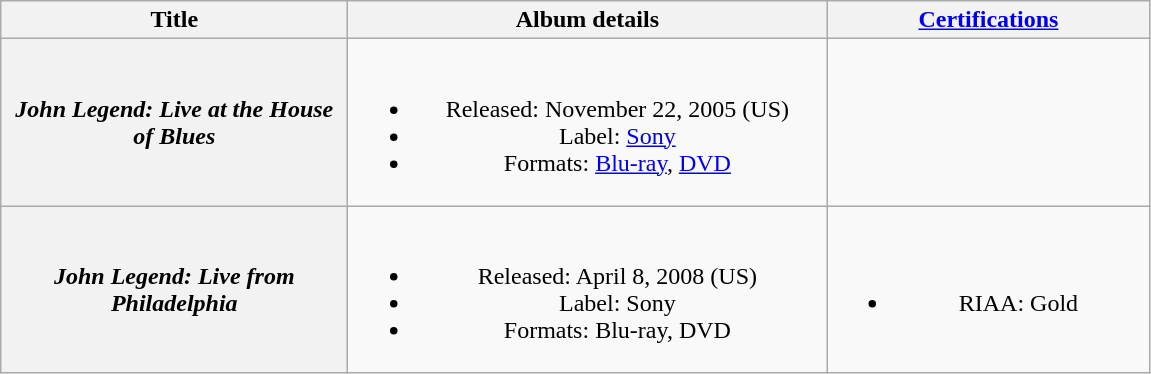<table class="wikitable plainrowheaders" style="text-align:center;" border="1">
<tr>
<th scope="col" style="width:14em;">Title</th>
<th scope="col" style="width:19.5em;">Album details</th>
<th scope="col" style="width:13em;"><a href='#'>Certifications</a></th>
</tr>
<tr>
<th scope="row"><em>John Legend: Live at the House of Blues</em></th>
<td><br><ul><li>Released: November 22, 2005 <span>(US)</span></li><li>Label: <a href='#'>Sony</a></li><li>Formats: <a href='#'>Blu-ray</a>, <a href='#'>DVD</a></li></ul></td>
<td></td>
</tr>
<tr>
<th scope="row"><em>John Legend: Live from Philadelphia</em></th>
<td><br><ul><li>Released: April 8, 2008 <span>(US)</span></li><li>Label: Sony</li><li>Formats: Blu-ray, DVD</li></ul></td>
<td><br><ul><li>RIAA: Gold</li></ul></td>
</tr>
</table>
